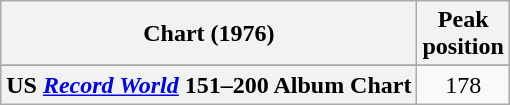<table class="wikitable sortable plainrowheaders" style="text-align:center">
<tr>
<th scope="col">Chart (1976)</th>
<th scope="col">Peak<br>position</th>
</tr>
<tr>
</tr>
<tr>
</tr>
<tr>
<th scope="row">US <em><a href='#'>Record World</a></em> 151–200 Album Chart</th>
<td>178</td>
</tr>
</table>
